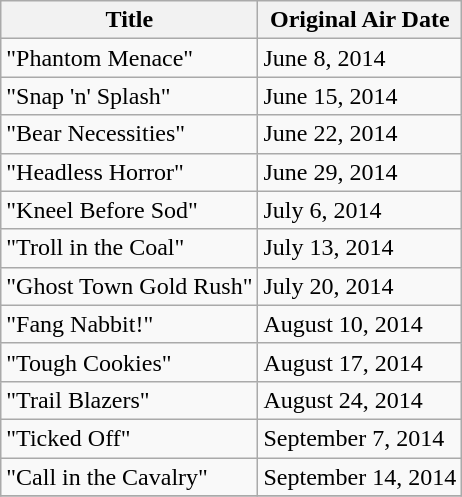<table class="wikitable">
<tr>
<th>Title</th>
<th>Original Air Date</th>
</tr>
<tr>
<td>"Phantom Menace"</td>
<td>June 8, 2014</td>
</tr>
<tr>
<td>"Snap 'n' Splash"</td>
<td>June 15, 2014</td>
</tr>
<tr>
<td>"Bear Necessities"</td>
<td>June 22, 2014</td>
</tr>
<tr>
<td>"Headless Horror"</td>
<td>June 29, 2014</td>
</tr>
<tr>
<td>"Kneel Before Sod"</td>
<td>July 6, 2014</td>
</tr>
<tr>
<td>"Troll in the Coal"</td>
<td>July 13, 2014</td>
</tr>
<tr>
<td>"Ghost Town Gold Rush"</td>
<td>July 20, 2014</td>
</tr>
<tr>
<td>"Fang Nabbit!"</td>
<td>August 10, 2014</td>
</tr>
<tr>
<td>"Tough Cookies"</td>
<td>August 17, 2014</td>
</tr>
<tr>
<td>"Trail Blazers"</td>
<td>August 24, 2014</td>
</tr>
<tr>
<td>"Ticked Off"</td>
<td>September 7, 2014</td>
</tr>
<tr>
<td>"Call in the Cavalry"</td>
<td>September 14, 2014</td>
</tr>
<tr>
</tr>
</table>
